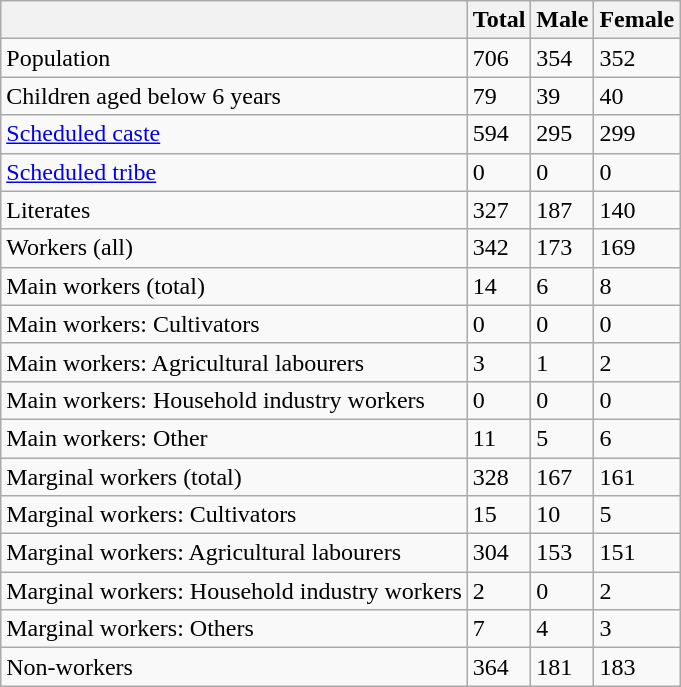<table class="wikitable sortable">
<tr>
<th></th>
<th>Total</th>
<th>Male</th>
<th>Female</th>
</tr>
<tr>
<td>Population</td>
<td>706</td>
<td>354</td>
<td>352</td>
</tr>
<tr>
<td>Children aged below 6 years</td>
<td>79</td>
<td>39</td>
<td>40</td>
</tr>
<tr>
<td><a href='#'>Scheduled caste</a></td>
<td>594</td>
<td>295</td>
<td>299</td>
</tr>
<tr>
<td><a href='#'>Scheduled tribe</a></td>
<td>0</td>
<td>0</td>
<td>0</td>
</tr>
<tr>
<td>Literates</td>
<td>327</td>
<td>187</td>
<td>140</td>
</tr>
<tr>
<td>Workers (all)</td>
<td>342</td>
<td>173</td>
<td>169</td>
</tr>
<tr>
<td>Main workers (total)</td>
<td>14</td>
<td>6</td>
<td>8</td>
</tr>
<tr>
<td>Main workers: Cultivators</td>
<td>0</td>
<td>0</td>
<td>0</td>
</tr>
<tr>
<td>Main workers: Agricultural labourers</td>
<td>3</td>
<td>1</td>
<td>2</td>
</tr>
<tr>
<td>Main workers: Household industry workers</td>
<td>0</td>
<td>0</td>
<td>0</td>
</tr>
<tr>
<td>Main workers: Other</td>
<td>11</td>
<td>5</td>
<td>6</td>
</tr>
<tr>
<td>Marginal workers (total)</td>
<td>328</td>
<td>167</td>
<td>161</td>
</tr>
<tr>
<td>Marginal workers: Cultivators</td>
<td>15</td>
<td>10</td>
<td>5</td>
</tr>
<tr>
<td>Marginal workers: Agricultural labourers</td>
<td>304</td>
<td>153</td>
<td>151</td>
</tr>
<tr>
<td>Marginal workers: Household industry workers</td>
<td>2</td>
<td>0</td>
<td>2</td>
</tr>
<tr>
<td>Marginal workers: Others</td>
<td>7</td>
<td>4</td>
<td>3</td>
</tr>
<tr>
<td>Non-workers</td>
<td>364</td>
<td>181</td>
<td>183</td>
</tr>
</table>
